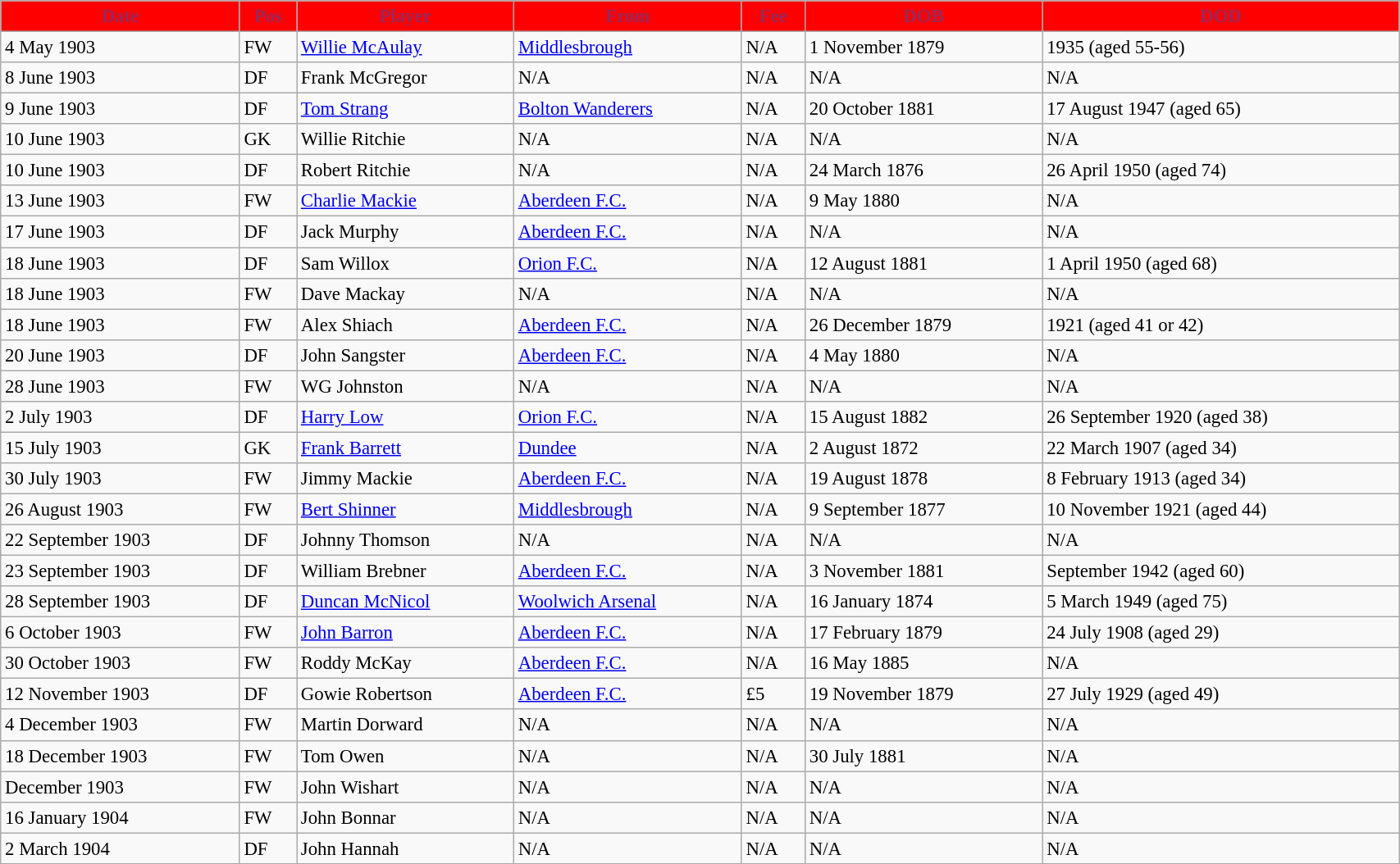<table class="wikitable" style="text-align:center; font-size:95%;width:90%; text-align:left">
<tr>
<th style="background:#FF0000; color:#98285c;" scope="col"><strong>Date</strong></th>
<th style="background:#FF0000; color:#98285c;" scope="col"><strong>Pos</strong></th>
<th style="background:#FF0000; color:#98285c;" scope="col"><strong>Player</strong></th>
<th style="background:#FF0000; color:#98285c;" scope="col"><strong>From</strong></th>
<th style="background:#FF0000; color:#98285c;" scope="col"><strong>Fee</strong></th>
<th style="background:#FF0000; color:#98285c;" scope="col"><strong>DOB</strong></th>
<th style="background:#FF0000; color:#98285c;" scope="col"><strong>DOD</strong></th>
</tr>
<tr>
<td>4 May 1903</td>
<td>FW</td>
<td> <a href='#'>Willie McAulay</a></td>
<td> <a href='#'>Middlesbrough</a></td>
<td>N/A</td>
<td>1 November 1879</td>
<td>1935 (aged 55-56)</td>
</tr>
<tr>
<td>8 June 1903</td>
<td>DF</td>
<td> Frank McGregor</td>
<td>N/A</td>
<td>N/A</td>
<td>N/A</td>
<td>N/A</td>
</tr>
<tr>
<td>9 June 1903</td>
<td>DF</td>
<td> <a href='#'>Tom Strang</a></td>
<td> <a href='#'>Bolton Wanderers</a></td>
<td>N/A</td>
<td>20 October 1881</td>
<td>17 August 1947 (aged 65)</td>
</tr>
<tr>
<td>10 June 1903</td>
<td>GK</td>
<td> Willie Ritchie</td>
<td>N/A</td>
<td>N/A</td>
<td>N/A</td>
<td>N/A</td>
</tr>
<tr>
<td>10 June 1903</td>
<td>DF</td>
<td> Robert Ritchie</td>
<td>N/A</td>
<td>N/A</td>
<td>24 March 1876</td>
<td>26 April 1950 (aged 74)</td>
</tr>
<tr>
<td>13 June 1903</td>
<td>FW</td>
<td> <a href='#'>Charlie Mackie</a></td>
<td> <a href='#'>Aberdeen F.C.</a></td>
<td>N/A</td>
<td>9 May 1880</td>
<td>N/A</td>
</tr>
<tr>
<td>17 June 1903</td>
<td>DF</td>
<td> Jack Murphy</td>
<td> <a href='#'>Aberdeen F.C.</a></td>
<td>N/A</td>
<td>N/A</td>
<td>N/A</td>
</tr>
<tr>
<td>18 June 1903</td>
<td>DF</td>
<td> Sam Willox</td>
<td> <a href='#'>Orion F.C.</a></td>
<td>N/A</td>
<td>12 August 1881</td>
<td>1 April 1950 (aged 68)</td>
</tr>
<tr>
<td>18 June 1903</td>
<td>FW</td>
<td> Dave Mackay</td>
<td>N/A</td>
<td>N/A</td>
<td>N/A</td>
<td>N/A</td>
</tr>
<tr>
<td>18 June 1903</td>
<td>FW</td>
<td> Alex Shiach</td>
<td> <a href='#'>Aberdeen F.C.</a></td>
<td>N/A</td>
<td>26 December 1879</td>
<td>1921 (aged 41 or 42)</td>
</tr>
<tr>
<td>20 June 1903</td>
<td>DF</td>
<td> John Sangster</td>
<td> <a href='#'>Aberdeen F.C.</a></td>
<td>N/A</td>
<td>4 May 1880</td>
<td>N/A</td>
</tr>
<tr>
<td>28 June 1903</td>
<td>FW</td>
<td> WG Johnston</td>
<td>N/A</td>
<td>N/A</td>
<td>N/A</td>
<td>N/A</td>
</tr>
<tr>
<td>2 July 1903</td>
<td>DF</td>
<td> <a href='#'>Harry Low</a></td>
<td> <a href='#'>Orion F.C.</a></td>
<td>N/A</td>
<td>15 August 1882</td>
<td>26 September 1920 (aged 38)</td>
</tr>
<tr>
<td>15 July 1903</td>
<td>GK</td>
<td> <a href='#'>Frank Barrett</a></td>
<td> <a href='#'>Dundee</a></td>
<td>N/A</td>
<td>2 August 1872</td>
<td>22 March 1907 (aged 34)</td>
</tr>
<tr>
<td>30 July 1903</td>
<td>FW</td>
<td> Jimmy Mackie</td>
<td> <a href='#'>Aberdeen F.C.</a></td>
<td>N/A</td>
<td>19 August 1878</td>
<td>8 February 1913 (aged 34)</td>
</tr>
<tr>
<td>26 August 1903</td>
<td>FW</td>
<td> <a href='#'>Bert Shinner</a></td>
<td> <a href='#'>Middlesbrough</a></td>
<td>N/A</td>
<td>9 September 1877</td>
<td>10 November 1921 (aged 44)</td>
</tr>
<tr>
<td>22 September 1903</td>
<td>DF</td>
<td> Johnny Thomson</td>
<td>N/A</td>
<td>N/A</td>
<td>N/A</td>
<td>N/A</td>
</tr>
<tr>
<td>23 September 1903</td>
<td>DF</td>
<td> William Brebner</td>
<td> <a href='#'>Aberdeen F.C.</a></td>
<td>N/A</td>
<td>3 November 1881</td>
<td>September 1942 (aged 60)</td>
</tr>
<tr>
<td>28 September 1903</td>
<td>DF</td>
<td> <a href='#'>Duncan McNicol</a></td>
<td> <a href='#'>Woolwich Arsenal</a></td>
<td>N/A</td>
<td>16 January 1874</td>
<td>5 March 1949 (aged 75)</td>
</tr>
<tr>
<td>6 October 1903</td>
<td>FW</td>
<td> <a href='#'>John Barron</a></td>
<td> <a href='#'>Aberdeen F.C.</a></td>
<td>N/A</td>
<td>17 February 1879</td>
<td>24 July 1908 (aged 29)</td>
</tr>
<tr>
<td>30 October 1903</td>
<td>FW</td>
<td> Roddy McKay</td>
<td> <a href='#'>Aberdeen F.C.</a></td>
<td>N/A</td>
<td>16 May 1885</td>
<td>N/A</td>
</tr>
<tr>
<td>12 November 1903</td>
<td>DF</td>
<td> Gowie Robertson</td>
<td> <a href='#'>Aberdeen F.C.</a></td>
<td>£5</td>
<td>19 November 1879</td>
<td>27 July 1929 (aged 49)</td>
</tr>
<tr>
<td>4 December 1903</td>
<td>FW</td>
<td> Martin Dorward</td>
<td>N/A</td>
<td>N/A</td>
<td>N/A</td>
<td>N/A</td>
</tr>
<tr>
<td>18 December 1903</td>
<td>FW</td>
<td> Tom Owen</td>
<td>N/A</td>
<td>N/A</td>
<td>30 July 1881</td>
<td>N/A</td>
</tr>
<tr>
<td>December 1903</td>
<td>FW</td>
<td> John Wishart</td>
<td>N/A</td>
<td>N/A</td>
<td>N/A</td>
<td>N/A</td>
</tr>
<tr>
<td>16 January 1904</td>
<td>FW</td>
<td> John Bonnar</td>
<td>N/A</td>
<td>N/A</td>
<td>N/A</td>
<td>N/A</td>
</tr>
<tr>
<td>2 March 1904</td>
<td>DF</td>
<td> John Hannah</td>
<td>N/A</td>
<td>N/A</td>
<td>N/A</td>
<td>N/A</td>
</tr>
</table>
